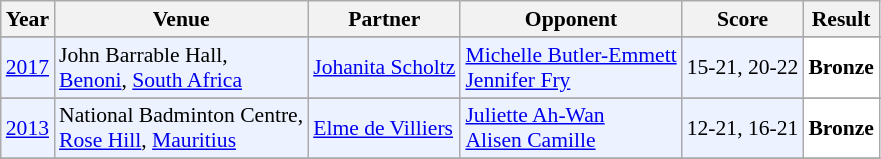<table class="sortable wikitable" style="font-size: 90%;">
<tr>
<th>Year</th>
<th>Venue</th>
<th>Partner</th>
<th>Opponent</th>
<th>Score</th>
<th>Result</th>
</tr>
<tr>
</tr>
<tr style="background:#ECF2FF">
<td align="center"><a href='#'>2017</a></td>
<td align="left">John Barrable Hall,<br><a href='#'>Benoni</a>, <a href='#'>South Africa</a></td>
<td align="left"> <a href='#'>Johanita Scholtz</a></td>
<td align="left"> <a href='#'>Michelle Butler-Emmett</a> <br>  <a href='#'>Jennifer Fry</a></td>
<td align="left">15-21, 20-22</td>
<td style="text-align:left; background:white"> <strong>Bronze</strong></td>
</tr>
<tr>
</tr>
<tr style="background:#ECF2FF">
<td style="text-align:center;"><a href='#'>2013</a></td>
<td style="text-align:left;">National Badminton Centre,<br><a href='#'>Rose Hill</a>, <a href='#'>Mauritius</a></td>
<td align="left"> <a href='#'>Elme de Villiers</a></td>
<td align="left"> <a href='#'>Juliette Ah-Wan</a> <br>  <a href='#'>Alisen Camille</a></td>
<td align="left">12-21, 16-21</td>
<td style="text-align:left; background:white"> <strong>Bronze</strong></td>
</tr>
<tr>
</tr>
</table>
